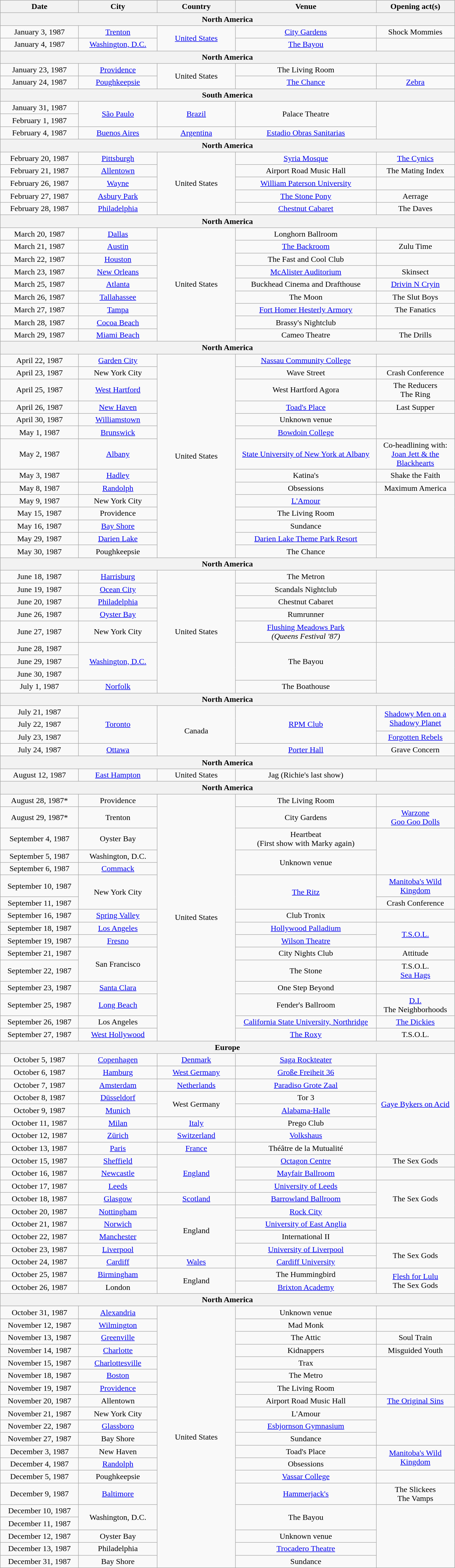<table class="wikitable" style="text-align:center;">
<tr>
<th width="150">Date</th>
<th width="150">City</th>
<th width="150">Country</th>
<th width="275">Venue</th>
<th width="150">Opening act(s)</th>
</tr>
<tr>
<th colspan="5">North America</th>
</tr>
<tr>
<td>January 3, 1987</td>
<td><a href='#'>Trenton</a></td>
<td rowspan="2"><a href='#'>United States</a></td>
<td><a href='#'>City Gardens</a></td>
<td>Shock Mommies</td>
</tr>
<tr>
<td>January 4, 1987</td>
<td><a href='#'>Washington, D.C.</a></td>
<td><a href='#'>The Bayou</a></td>
<td></td>
</tr>
<tr>
<th colspan="5">North America</th>
</tr>
<tr>
<td>January 23, 1987</td>
<td><a href='#'>Providence</a></td>
<td rowspan="2">United States</td>
<td>The Living Room</td>
<td></td>
</tr>
<tr>
<td>January 24, 1987</td>
<td><a href='#'>Poughkeepsie</a></td>
<td><a href='#'>The Chance</a></td>
<td><a href='#'>Zebra</a></td>
</tr>
<tr>
<th colspan="5">South America</th>
</tr>
<tr>
<td>January 31, 1987</td>
<td rowspan="2"><a href='#'>São Paulo</a></td>
<td rowspan="2"><a href='#'>Brazil</a></td>
<td rowspan="2">Palace Theatre</td>
<td rowspan="3"></td>
</tr>
<tr>
<td>February 1, 1987</td>
</tr>
<tr>
<td>February 4, 1987</td>
<td><a href='#'>Buenos Aires</a></td>
<td><a href='#'>Argentina</a></td>
<td><a href='#'>Estadio Obras Sanitarias</a></td>
</tr>
<tr>
<th colspan="5">North America</th>
</tr>
<tr>
<td>February 20, 1987</td>
<td><a href='#'>Pittsburgh</a></td>
<td rowspan="5">United States</td>
<td><a href='#'>Syria Mosque</a></td>
<td><a href='#'>The Cynics</a></td>
</tr>
<tr>
<td>February 21, 1987</td>
<td><a href='#'>Allentown</a></td>
<td>Airport Road Music Hall</td>
<td>The Mating Index</td>
</tr>
<tr>
<td>February 26, 1987</td>
<td><a href='#'>Wayne</a></td>
<td><a href='#'>William Paterson University</a></td>
<td></td>
</tr>
<tr>
<td>February 27, 1987</td>
<td><a href='#'>Asbury Park</a></td>
<td><a href='#'>The Stone Pony</a></td>
<td>Aerrage</td>
</tr>
<tr>
<td>February 28, 1987</td>
<td><a href='#'>Philadelphia</a></td>
<td><a href='#'>Chestnut Cabaret</a></td>
<td>The Daves</td>
</tr>
<tr>
<th colspan="5">North America</th>
</tr>
<tr>
<td>March 20, 1987</td>
<td><a href='#'>Dallas</a></td>
<td rowspan="9">United States</td>
<td>Longhorn Ballroom</td>
<td></td>
</tr>
<tr>
<td>March 21, 1987</td>
<td><a href='#'>Austin</a></td>
<td><a href='#'>The Backroom</a></td>
<td>Zulu Time</td>
</tr>
<tr>
<td>March 22, 1987</td>
<td><a href='#'>Houston</a></td>
<td>The Fast and Cool Club</td>
<td></td>
</tr>
<tr>
<td>March 23, 1987</td>
<td><a href='#'>New Orleans</a></td>
<td><a href='#'>McAlister Auditorium</a></td>
<td>Skinsect</td>
</tr>
<tr>
<td>March 25, 1987</td>
<td><a href='#'>Atlanta</a></td>
<td>Buckhead Cinema and Drafthouse</td>
<td><a href='#'>Drivin N Cryin</a></td>
</tr>
<tr>
<td>March 26, 1987</td>
<td><a href='#'>Tallahassee</a></td>
<td>The Moon</td>
<td>The Slut Boys</td>
</tr>
<tr>
<td>March 27, 1987</td>
<td><a href='#'>Tampa</a></td>
<td><a href='#'>Fort Homer Hesterly Armory</a></td>
<td>The Fanatics</td>
</tr>
<tr>
<td>March 28, 1987</td>
<td><a href='#'>Cocoa Beach</a></td>
<td>Brassy's Nightclub</td>
<td></td>
</tr>
<tr>
<td>March 29, 1987</td>
<td><a href='#'>Miami Beach</a></td>
<td>Cameo Theatre</td>
<td>The Drills</td>
</tr>
<tr>
<th colspan="5">North America</th>
</tr>
<tr>
<td>April 22, 1987</td>
<td><a href='#'>Garden City</a></td>
<td rowspan="14">United States</td>
<td><a href='#'>Nassau Community College</a></td>
<td></td>
</tr>
<tr>
<td>April 23, 1987</td>
<td>New York City</td>
<td>Wave Street</td>
<td>Crash Conference</td>
</tr>
<tr>
<td>April 25, 1987</td>
<td><a href='#'>West Hartford</a></td>
<td>West Hartford Agora</td>
<td>The Reducers<br>The Ring</td>
</tr>
<tr>
<td>April 26, 1987</td>
<td><a href='#'>New Haven</a></td>
<td><a href='#'>Toad's Place</a></td>
<td>Last Supper</td>
</tr>
<tr>
<td>April 30, 1987</td>
<td><a href='#'>Williamstown</a></td>
<td>Unknown venue</td>
<td rowspan="2"></td>
</tr>
<tr>
<td>May 1, 1987</td>
<td><a href='#'>Brunswick</a></td>
<td><a href='#'>Bowdoin College</a></td>
</tr>
<tr>
<td>May 2, 1987</td>
<td><a href='#'>Albany</a></td>
<td><a href='#'>State University of New York at Albany</a></td>
<td>Co-headlining with:<br><a href='#'>Joan Jett & the Blackhearts</a></td>
</tr>
<tr>
<td>May 3, 1987</td>
<td><a href='#'>Hadley</a></td>
<td>Katina's</td>
<td>Shake the Faith</td>
</tr>
<tr>
<td>May 8, 1987</td>
<td><a href='#'>Randolph</a></td>
<td>Obsessions</td>
<td>Maximum America</td>
</tr>
<tr>
<td>May 9, 1987</td>
<td>New York City</td>
<td><a href='#'>L'Amour</a></td>
<td rowspan="5"></td>
</tr>
<tr>
<td>May 15, 1987</td>
<td>Providence</td>
<td>The Living Room</td>
</tr>
<tr>
<td>May 16, 1987</td>
<td><a href='#'>Bay Shore</a></td>
<td>Sundance</td>
</tr>
<tr>
<td>May 29, 1987</td>
<td><a href='#'>Darien Lake</a></td>
<td><a href='#'>Darien Lake Theme Park Resort</a></td>
</tr>
<tr>
<td>May 30, 1987</td>
<td>Poughkeepsie</td>
<td>The Chance</td>
</tr>
<tr>
<th colspan="5">North America</th>
</tr>
<tr>
<td>June 18, 1987</td>
<td><a href='#'>Harrisburg</a></td>
<td rowspan="9">United States</td>
<td>The Metron</td>
<td rowspan="4"></td>
</tr>
<tr>
<td>June 19, 1987</td>
<td><a href='#'>Ocean City</a></td>
<td>Scandals Nightclub</td>
</tr>
<tr>
<td>June 20, 1987</td>
<td><a href='#'>Philadelphia</a></td>
<td>Chestnut Cabaret</td>
</tr>
<tr>
<td>June 26, 1987</td>
<td><a href='#'>Oyster Bay</a></td>
<td>Rumrunner</td>
</tr>
<tr>
<td>June 27, 1987</td>
<td>New York City</td>
<td><a href='#'>Flushing Meadows Park</a><br><em>(Queens Festival '87)</em></td>
<td></td>
</tr>
<tr>
<td>June 28, 1987</td>
<td rowspan="3"><a href='#'>Washington, D.C.</a></td>
<td rowspan="3">The Bayou</td>
<td rowspan="4"></td>
</tr>
<tr>
<td>June 29, 1987</td>
</tr>
<tr>
<td>June 30, 1987</td>
</tr>
<tr>
<td>July 1, 1987</td>
<td><a href='#'>Norfolk</a></td>
<td>The Boathouse</td>
</tr>
<tr>
<th colspan="5">North America</th>
</tr>
<tr>
<td>July 21, 1987</td>
<td rowspan="3"><a href='#'>Toronto</a></td>
<td rowspan="4">Canada</td>
<td rowspan="3"><a href='#'>RPM Club</a></td>
<td rowspan="2"><a href='#'>Shadowy Men on a Shadowy Planet</a></td>
</tr>
<tr>
<td>July 22, 1987</td>
</tr>
<tr>
<td>July 23, 1987</td>
<td><a href='#'>Forgotten Rebels</a></td>
</tr>
<tr>
<td>July 24, 1987</td>
<td><a href='#'>Ottawa</a></td>
<td><a href='#'>Porter Hall</a></td>
<td>Grave Concern</td>
</tr>
<tr>
<th colspan="5">North America</th>
</tr>
<tr>
<td>August 12, 1987</td>
<td><a href='#'>East Hampton</a></td>
<td>United States</td>
<td>Jag (Richie's last show)</td>
<td></td>
</tr>
<tr>
<th colspan="5">North America</th>
</tr>
<tr>
<td>August 28, 1987*</td>
<td>Providence</td>
<td rowspan="16">United States</td>
<td>The Living Room</td>
<td></td>
</tr>
<tr>
<td>August 29, 1987*</td>
<td>Trenton</td>
<td>City Gardens</td>
<td><a href='#'>Warzone</a><br><a href='#'>Goo Goo Dolls</a></td>
</tr>
<tr>
<td>September 4, 1987</td>
<td>Oyster Bay</td>
<td>Heartbeat<br>(First show with Marky again)</td>
<td rowspan="3"></td>
</tr>
<tr>
<td>September 5, 1987</td>
<td>Washington, D.C.</td>
<td rowspan="2">Unknown venue</td>
</tr>
<tr>
<td>September 6, 1987</td>
<td><a href='#'>Commack</a></td>
</tr>
<tr>
<td>September 10, 1987</td>
<td rowspan="2">New York City</td>
<td rowspan="2"><a href='#'>The Ritz</a></td>
<td><a href='#'>Manitoba's Wild Kingdom</a></td>
</tr>
<tr>
<td>September 11, 1987</td>
<td>Crash Conference</td>
</tr>
<tr>
<td>September 16, 1987</td>
<td><a href='#'>Spring Valley</a></td>
<td>Club Tronix</td>
<td></td>
</tr>
<tr>
<td>September 18, 1987</td>
<td><a href='#'>Los Angeles</a></td>
<td><a href='#'>Hollywood Palladium</a></td>
<td rowspan="2"><a href='#'>T.S.O.L.</a></td>
</tr>
<tr>
<td>September 19, 1987</td>
<td><a href='#'>Fresno</a></td>
<td><a href='#'>Wilson Theatre</a></td>
</tr>
<tr>
<td>September 21, 1987</td>
<td rowspan="2">San Francisco</td>
<td>City Nights Club</td>
<td>Attitude</td>
</tr>
<tr>
<td>September 22, 1987</td>
<td>The Stone</td>
<td>T.S.O.L.<br><a href='#'>Sea Hags</a></td>
</tr>
<tr>
<td>September 23, 1987</td>
<td><a href='#'>Santa Clara</a></td>
<td>One Step Beyond</td>
<td></td>
</tr>
<tr>
<td>September 25, 1987</td>
<td><a href='#'>Long Beach</a></td>
<td>Fender's Ballroom</td>
<td><a href='#'>D.I.</a><br>The Neighborhoods</td>
</tr>
<tr>
<td>September 26, 1987</td>
<td>Los Angeles</td>
<td><a href='#'>California State University, Northridge</a></td>
<td><a href='#'>The Dickies</a></td>
</tr>
<tr>
<td>September 27, 1987</td>
<td><a href='#'>West Hollywood</a></td>
<td><a href='#'>The Roxy</a></td>
<td>T.S.O.L.</td>
</tr>
<tr>
<th colspan="5">Europe</th>
</tr>
<tr>
<td>October 5, 1987</td>
<td><a href='#'>Copenhagen</a></td>
<td><a href='#'>Denmark</a></td>
<td><a href='#'>Saga Rockteater</a></td>
<td rowspan="8"><a href='#'>Gaye Bykers on Acid</a></td>
</tr>
<tr>
<td>October 6, 1987</td>
<td><a href='#'>Hamburg</a></td>
<td><a href='#'>West Germany</a></td>
<td><a href='#'>Große Freiheit 36</a></td>
</tr>
<tr>
<td>October 7, 1987</td>
<td><a href='#'>Amsterdam</a></td>
<td><a href='#'>Netherlands</a></td>
<td><a href='#'>Paradiso Grote Zaal</a></td>
</tr>
<tr>
<td>October 8, 1987</td>
<td><a href='#'>Düsseldorf</a></td>
<td rowspan="2">West Germany</td>
<td>Tor 3</td>
</tr>
<tr>
<td>October 9, 1987</td>
<td><a href='#'>Munich</a></td>
<td><a href='#'>Alabama-Halle</a></td>
</tr>
<tr>
<td>October 11, 1987</td>
<td><a href='#'>Milan</a></td>
<td><a href='#'>Italy</a></td>
<td>Prego Club</td>
</tr>
<tr>
<td>October 12, 1987</td>
<td><a href='#'>Zürich</a></td>
<td><a href='#'>Switzerland</a></td>
<td><a href='#'>Volkshaus</a></td>
</tr>
<tr>
<td>October 13, 1987</td>
<td><a href='#'>Paris</a></td>
<td><a href='#'>France</a></td>
<td>Théâtre de la Mutualité</td>
</tr>
<tr>
<td>October 15, 1987</td>
<td><a href='#'>Sheffield</a></td>
<td rowspan="3"><a href='#'>England</a></td>
<td><a href='#'>Octagon Centre</a></td>
<td>The Sex Gods</td>
</tr>
<tr>
<td>October 16, 1987</td>
<td><a href='#'>Newcastle</a></td>
<td><a href='#'>Mayfair Ballroom</a></td>
<td></td>
</tr>
<tr>
<td>October 17, 1987</td>
<td><a href='#'>Leeds</a></td>
<td><a href='#'>University of Leeds</a></td>
<td rowspan="3">The Sex Gods</td>
</tr>
<tr>
<td>October 18, 1987</td>
<td><a href='#'>Glasgow</a></td>
<td><a href='#'>Scotland</a></td>
<td><a href='#'>Barrowland Ballroom</a></td>
</tr>
<tr>
<td>October 20, 1987</td>
<td><a href='#'>Nottingham</a></td>
<td rowspan="4">England</td>
<td><a href='#'>Rock City</a></td>
</tr>
<tr>
<td>October 21, 1987</td>
<td><a href='#'>Norwich</a></td>
<td><a href='#'>University of East Anglia</a></td>
<td rowspan="2"></td>
</tr>
<tr>
<td>October 22, 1987</td>
<td><a href='#'>Manchester</a></td>
<td>International II</td>
</tr>
<tr>
<td>October 23, 1987</td>
<td><a href='#'>Liverpool</a></td>
<td><a href='#'>University of Liverpool</a></td>
<td rowspan="2">The Sex Gods</td>
</tr>
<tr>
<td>October 24, 1987</td>
<td><a href='#'>Cardiff</a></td>
<td><a href='#'>Wales</a></td>
<td><a href='#'>Cardiff University</a></td>
</tr>
<tr>
<td>October 25, 1987</td>
<td><a href='#'>Birmingham</a></td>
<td rowspan="2">England</td>
<td>The Hummingbird</td>
<td rowspan="2"><a href='#'>Flesh for Lulu</a><br>The Sex Gods</td>
</tr>
<tr>
<td>October 26, 1987</td>
<td>London</td>
<td><a href='#'>Brixton Academy</a></td>
</tr>
<tr>
<th colspan="5">North America</th>
</tr>
<tr>
<td>October 31, 1987</td>
<td><a href='#'>Alexandria</a></td>
<td rowspan="20">United States</td>
<td>Unknown venue</td>
<td></td>
</tr>
<tr>
<td>November 12, 1987</td>
<td><a href='#'>Wilmington</a></td>
<td>Mad Monk</td>
<td></td>
</tr>
<tr>
<td>November 13, 1987</td>
<td><a href='#'>Greenville</a></td>
<td>The Attic</td>
<td>Soul Train</td>
</tr>
<tr>
<td>November 14, 1987</td>
<td><a href='#'>Charlotte</a></td>
<td>Kidnappers</td>
<td>Misguided Youth</td>
</tr>
<tr>
<td>November 15, 1987</td>
<td><a href='#'>Charlottesville</a></td>
<td>Trax</td>
<td rowspan="3"></td>
</tr>
<tr>
<td>November 18, 1987</td>
<td><a href='#'>Boston</a></td>
<td>The Metro</td>
</tr>
<tr>
<td>November 19, 1987</td>
<td><a href='#'>Providence</a></td>
<td>The Living Room</td>
</tr>
<tr>
<td>November 20, 1987</td>
<td>Allentown</td>
<td>Airport Road Music Hall</td>
<td><a href='#'>The Original Sins</a></td>
</tr>
<tr>
<td>November 21, 1987</td>
<td>New York City</td>
<td>L'Amour</td>
<td rowspan="3"></td>
</tr>
<tr>
<td>November 22, 1987</td>
<td><a href='#'>Glassboro</a></td>
<td><a href='#'>Esbjornson Gymnasium</a></td>
</tr>
<tr>
<td>November 27, 1987</td>
<td>Bay Shore</td>
<td>Sundance</td>
</tr>
<tr>
<td>December 3, 1987</td>
<td>New Haven</td>
<td>Toad's Place</td>
<td rowspan="2"><a href='#'>Manitoba's Wild Kingdom</a></td>
</tr>
<tr>
<td>December 4, 1987</td>
<td><a href='#'>Randolph</a></td>
<td>Obsessions</td>
</tr>
<tr>
<td>December 5, 1987</td>
<td>Poughkeepsie</td>
<td><a href='#'>Vassar College</a></td>
<td></td>
</tr>
<tr>
<td>December 9, 1987</td>
<td><a href='#'>Baltimore</a></td>
<td><a href='#'>Hammerjack's</a></td>
<td>The Slickees<br>The Vamps</td>
</tr>
<tr>
<td>December 10, 1987</td>
<td rowspan="2">Washington, D.C.</td>
<td rowspan="2">The Bayou</td>
<td rowspan="5"></td>
</tr>
<tr>
<td>December 11, 1987</td>
</tr>
<tr>
<td>December 12, 1987</td>
<td>Oyster Bay</td>
<td>Unknown venue</td>
</tr>
<tr>
<td>December 13, 1987</td>
<td>Philadelphia</td>
<td><a href='#'>Trocadero Theatre</a></td>
</tr>
<tr>
<td>December 31, 1987</td>
<td>Bay Shore</td>
<td>Sundance</td>
</tr>
</table>
